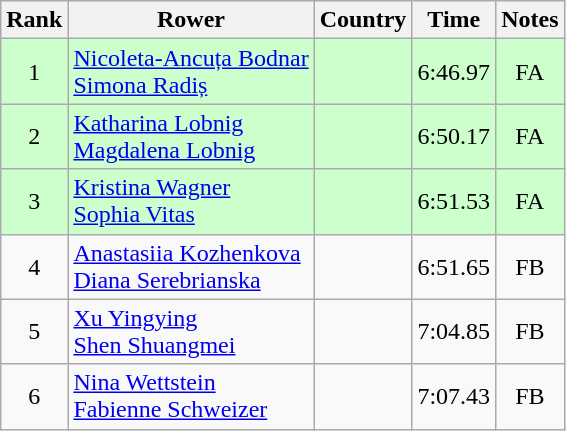<table class="wikitable" style="text-align:center">
<tr>
<th>Rank</th>
<th>Rower</th>
<th>Country</th>
<th>Time</th>
<th>Notes</th>
</tr>
<tr bgcolor=ccffcc>
<td>1</td>
<td align="left"><a href='#'>Nicoleta-Ancuța Bodnar</a><br><a href='#'>Simona Radiș</a></td>
<td align="left"></td>
<td>6:46.97</td>
<td>FA</td>
</tr>
<tr bgcolor=ccffcc>
<td>2</td>
<td align="left"><a href='#'>Katharina Lobnig</a><br><a href='#'>Magdalena Lobnig</a></td>
<td align="left"></td>
<td>6:50.17</td>
<td>FA</td>
</tr>
<tr bgcolor=ccffcc>
<td>3</td>
<td align="left"><a href='#'>Kristina Wagner</a><br><a href='#'>Sophia Vitas</a></td>
<td align="left"></td>
<td>6:51.53</td>
<td>FA</td>
</tr>
<tr>
<td>4</td>
<td align="left"><a href='#'>Anastasiia Kozhenkova</a><br><a href='#'>Diana Serebrianska</a></td>
<td align="left"></td>
<td>6:51.65</td>
<td>FB</td>
</tr>
<tr>
<td>5</td>
<td align="left"><a href='#'>Xu Yingying</a><br><a href='#'>Shen Shuangmei</a></td>
<td align="left"></td>
<td>7:04.85</td>
<td>FB</td>
</tr>
<tr>
<td>6</td>
<td align="left"><a href='#'>Nina Wettstein</a><br><a href='#'>Fabienne Schweizer</a></td>
<td align="left"></td>
<td>7:07.43</td>
<td>FB</td>
</tr>
</table>
